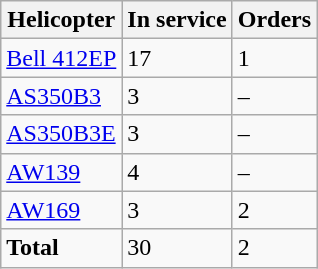<table class="wikitable">
<tr>
<th>Helicopter</th>
<th>In service</th>
<th>Orders</th>
</tr>
<tr>
<td><a href='#'>Bell 412EP</a></td>
<td>17</td>
<td>1</td>
</tr>
<tr>
<td><a href='#'>AS350B3</a></td>
<td>3</td>
<td>–</td>
</tr>
<tr>
<td><a href='#'>AS350B3E</a></td>
<td>3</td>
<td>–</td>
</tr>
<tr>
<td><a href='#'>AW139</a></td>
<td>4</td>
<td>–</td>
</tr>
<tr>
<td><a href='#'>AW169</a></td>
<td>3</td>
<td>2</td>
</tr>
<tr>
<td><strong>Total</strong></td>
<td>30</td>
<td>2</td>
</tr>
</table>
